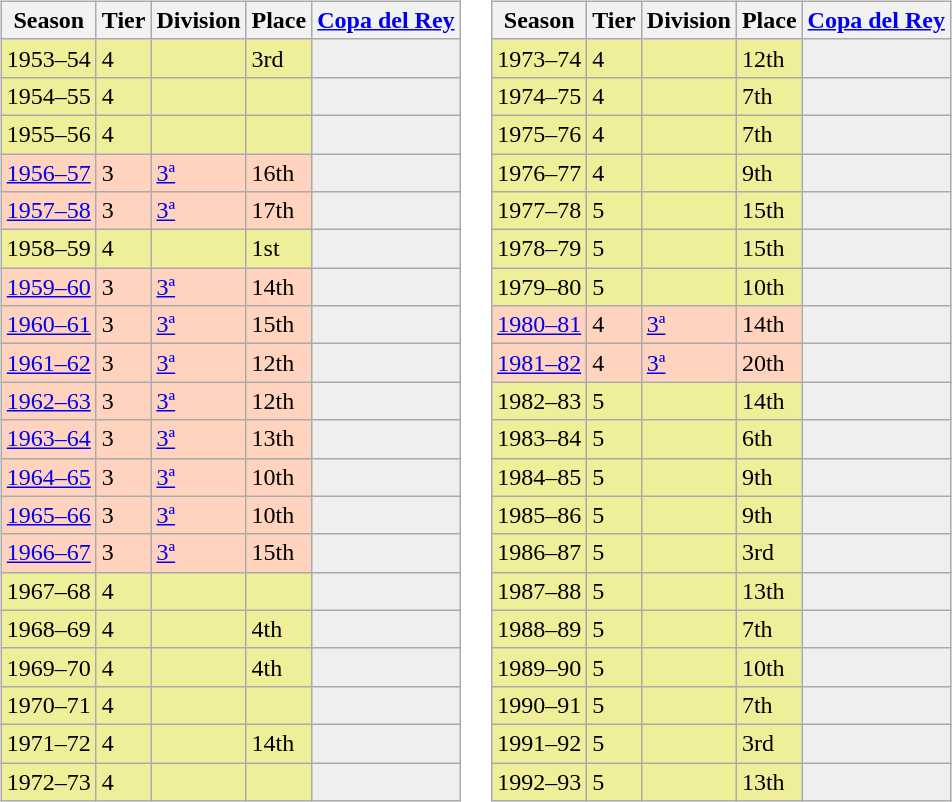<table>
<tr>
<td valign="top" width=0%><br><table class="wikitable">
<tr style="background:#f0f6fa;">
<th>Season</th>
<th>Tier</th>
<th>Division</th>
<th>Place</th>
<th><a href='#'>Copa del Rey</a></th>
</tr>
<tr>
<td style="background:#EFEF99;">1953–54</td>
<td style="background:#EFEF99;">4</td>
<td style="background:#EFEF99;"></td>
<td style="background:#EFEF99;">3rd</td>
<th style="background:#efefef;"></th>
</tr>
<tr>
<td style="background:#EFEF99;">1954–55</td>
<td style="background:#EFEF99;">4</td>
<td style="background:#EFEF99;"></td>
<td style="background:#EFEF99;"></td>
<th style="background:#efefef;"></th>
</tr>
<tr>
<td style="background:#EFEF99;">1955–56</td>
<td style="background:#EFEF99;">4</td>
<td style="background:#EFEF99;"></td>
<td style="background:#EFEF99;"></td>
<th style="background:#efefef;"></th>
</tr>
<tr>
<td style="background:#FFD3BD;"><a href='#'>1956–57</a></td>
<td style="background:#FFD3BD;">3</td>
<td style="background:#FFD3BD;"><a href='#'>3ª</a></td>
<td style="background:#FFD3BD;">16th</td>
<td style="background:#efefef;"></td>
</tr>
<tr>
<td style="background:#FFD3BD;"><a href='#'>1957–58</a></td>
<td style="background:#FFD3BD;">3</td>
<td style="background:#FFD3BD;"><a href='#'>3ª</a></td>
<td style="background:#FFD3BD;">17th</td>
<td style="background:#efefef;"></td>
</tr>
<tr>
<td style="background:#EFEF99;">1958–59</td>
<td style="background:#EFEF99;">4</td>
<td style="background:#EFEF99;"></td>
<td style="background:#EFEF99;">1st</td>
<th style="background:#efefef;"></th>
</tr>
<tr>
<td style="background:#FFD3BD;"><a href='#'>1959–60</a></td>
<td style="background:#FFD3BD;">3</td>
<td style="background:#FFD3BD;"><a href='#'>3ª</a></td>
<td style="background:#FFD3BD;">14th</td>
<td style="background:#efefef;"></td>
</tr>
<tr>
<td style="background:#FFD3BD;"><a href='#'>1960–61</a></td>
<td style="background:#FFD3BD;">3</td>
<td style="background:#FFD3BD;"><a href='#'>3ª</a></td>
<td style="background:#FFD3BD;">15th</td>
<td style="background:#efefef;"></td>
</tr>
<tr>
<td style="background:#FFD3BD;"><a href='#'>1961–62</a></td>
<td style="background:#FFD3BD;">3</td>
<td style="background:#FFD3BD;"><a href='#'>3ª</a></td>
<td style="background:#FFD3BD;">12th</td>
<td style="background:#efefef;"></td>
</tr>
<tr>
<td style="background:#FFD3BD;"><a href='#'>1962–63</a></td>
<td style="background:#FFD3BD;">3</td>
<td style="background:#FFD3BD;"><a href='#'>3ª</a></td>
<td style="background:#FFD3BD;">12th</td>
<td style="background:#efefef;"></td>
</tr>
<tr>
<td style="background:#FFD3BD;"><a href='#'>1963–64</a></td>
<td style="background:#FFD3BD;">3</td>
<td style="background:#FFD3BD;"><a href='#'>3ª</a></td>
<td style="background:#FFD3BD;">13th</td>
<td style="background:#efefef;"></td>
</tr>
<tr>
<td style="background:#FFD3BD;"><a href='#'>1964–65</a></td>
<td style="background:#FFD3BD;">3</td>
<td style="background:#FFD3BD;"><a href='#'>3ª</a></td>
<td style="background:#FFD3BD;">10th</td>
<td style="background:#efefef;"></td>
</tr>
<tr>
<td style="background:#FFD3BD;"><a href='#'>1965–66</a></td>
<td style="background:#FFD3BD;">3</td>
<td style="background:#FFD3BD;"><a href='#'>3ª</a></td>
<td style="background:#FFD3BD;">10th</td>
<td style="background:#efefef;"></td>
</tr>
<tr>
<td style="background:#FFD3BD;"><a href='#'>1966–67</a></td>
<td style="background:#FFD3BD;">3</td>
<td style="background:#FFD3BD;"><a href='#'>3ª</a></td>
<td style="background:#FFD3BD;">15th</td>
<td style="background:#efefef;"></td>
</tr>
<tr>
<td style="background:#EFEF99;">1967–68</td>
<td style="background:#EFEF99;">4</td>
<td style="background:#EFEF99;"></td>
<td style="background:#EFEF99;"></td>
<th style="background:#efefef;"></th>
</tr>
<tr>
<td style="background:#EFEF99;">1968–69</td>
<td style="background:#EFEF99;">4</td>
<td style="background:#EFEF99;"></td>
<td style="background:#EFEF99;">4th</td>
<th style="background:#efefef;"></th>
</tr>
<tr>
<td style="background:#EFEF99;">1969–70</td>
<td style="background:#EFEF99;">4</td>
<td style="background:#EFEF99;"></td>
<td style="background:#EFEF99;">4th</td>
<th style="background:#efefef;"></th>
</tr>
<tr>
<td style="background:#EFEF99;">1970–71</td>
<td style="background:#EFEF99;">4</td>
<td style="background:#EFEF99;"></td>
<td style="background:#EFEF99;"></td>
<th style="background:#efefef;"></th>
</tr>
<tr>
<td style="background:#EFEF99;">1971–72</td>
<td style="background:#EFEF99;">4</td>
<td style="background:#EFEF99;"></td>
<td style="background:#EFEF99;">14th</td>
<th style="background:#efefef;"></th>
</tr>
<tr>
<td style="background:#EFEF99;">1972–73</td>
<td style="background:#EFEF99;">4</td>
<td style="background:#EFEF99;"></td>
<td style="background:#EFEF99;"></td>
<th style="background:#efefef;"></th>
</tr>
</table>
</td>
<td valign="top" width=0%><br><table class="wikitable">
<tr style="background:#f0f6fa;">
<th>Season</th>
<th>Tier</th>
<th>Division</th>
<th>Place</th>
<th><a href='#'>Copa del Rey</a></th>
</tr>
<tr>
<td style="background:#EFEF99;">1973–74</td>
<td style="background:#EFEF99;">4</td>
<td style="background:#EFEF99;"></td>
<td style="background:#EFEF99;">12th</td>
<th style="background:#efefef;"></th>
</tr>
<tr>
<td style="background:#EFEF99;">1974–75</td>
<td style="background:#EFEF99;">4</td>
<td style="background:#EFEF99;"></td>
<td style="background:#EFEF99;">7th</td>
<th style="background:#efefef;"></th>
</tr>
<tr>
<td style="background:#EFEF99;">1975–76</td>
<td style="background:#EFEF99;">4</td>
<td style="background:#EFEF99;"></td>
<td style="background:#EFEF99;">7th</td>
<th style="background:#efefef;"></th>
</tr>
<tr>
<td style="background:#EFEF99;">1976–77</td>
<td style="background:#EFEF99;">4</td>
<td style="background:#EFEF99;"></td>
<td style="background:#EFEF99;">9th</td>
<th style="background:#efefef;"></th>
</tr>
<tr>
<td style="background:#EFEF99;">1977–78</td>
<td style="background:#EFEF99;">5</td>
<td style="background:#EFEF99;"></td>
<td style="background:#EFEF99;">15th</td>
<th style="background:#efefef;"></th>
</tr>
<tr>
<td style="background:#EFEF99;">1978–79</td>
<td style="background:#EFEF99;">5</td>
<td style="background:#EFEF99;"></td>
<td style="background:#EFEF99;">15th</td>
<th style="background:#efefef;"></th>
</tr>
<tr>
<td style="background:#EFEF99;">1979–80</td>
<td style="background:#EFEF99;">5</td>
<td style="background:#EFEF99;"></td>
<td style="background:#EFEF99;">10th</td>
<th style="background:#efefef;"></th>
</tr>
<tr>
<td style="background:#FFD3BD;"><a href='#'>1980–81</a></td>
<td style="background:#FFD3BD;">4</td>
<td style="background:#FFD3BD;"><a href='#'>3ª</a></td>
<td style="background:#FFD3BD;">14th</td>
<td style="background:#efefef;"></td>
</tr>
<tr>
<td style="background:#FFD3BD;"><a href='#'>1981–82</a></td>
<td style="background:#FFD3BD;">4</td>
<td style="background:#FFD3BD;"><a href='#'>3ª</a></td>
<td style="background:#FFD3BD;">20th</td>
<td style="background:#efefef;"></td>
</tr>
<tr>
<td style="background:#EFEF99;">1982–83</td>
<td style="background:#EFEF99;">5</td>
<td style="background:#EFEF99;"></td>
<td style="background:#EFEF99;">14th</td>
<th style="background:#efefef;"></th>
</tr>
<tr>
<td style="background:#EFEF99;">1983–84</td>
<td style="background:#EFEF99;">5</td>
<td style="background:#EFEF99;"></td>
<td style="background:#EFEF99;">6th</td>
<th style="background:#efefef;"></th>
</tr>
<tr>
<td style="background:#EFEF99;">1984–85</td>
<td style="background:#EFEF99;">5</td>
<td style="background:#EFEF99;"></td>
<td style="background:#EFEF99;">9th</td>
<th style="background:#efefef;"></th>
</tr>
<tr>
<td style="background:#EFEF99;">1985–86</td>
<td style="background:#EFEF99;">5</td>
<td style="background:#EFEF99;"></td>
<td style="background:#EFEF99;">9th</td>
<th style="background:#efefef;"></th>
</tr>
<tr>
<td style="background:#EFEF99;">1986–87</td>
<td style="background:#EFEF99;">5</td>
<td style="background:#EFEF99;"></td>
<td style="background:#EFEF99;">3rd</td>
<th style="background:#efefef;"></th>
</tr>
<tr>
<td style="background:#EFEF99;">1987–88</td>
<td style="background:#EFEF99;">5</td>
<td style="background:#EFEF99;"></td>
<td style="background:#EFEF99;">13th</td>
<th style="background:#efefef;"></th>
</tr>
<tr>
<td style="background:#EFEF99;">1988–89</td>
<td style="background:#EFEF99;">5</td>
<td style="background:#EFEF99;"></td>
<td style="background:#EFEF99;">7th</td>
<th style="background:#efefef;"></th>
</tr>
<tr>
<td style="background:#EFEF99;">1989–90</td>
<td style="background:#EFEF99;">5</td>
<td style="background:#EFEF99;"></td>
<td style="background:#EFEF99;">10th</td>
<th style="background:#efefef;"></th>
</tr>
<tr>
<td style="background:#EFEF99;">1990–91</td>
<td style="background:#EFEF99;">5</td>
<td style="background:#EFEF99;"></td>
<td style="background:#EFEF99;">7th</td>
<th style="background:#efefef;"></th>
</tr>
<tr>
<td style="background:#EFEF99;">1991–92</td>
<td style="background:#EFEF99;">5</td>
<td style="background:#EFEF99;"></td>
<td style="background:#EFEF99;">3rd</td>
<th style="background:#efefef;"></th>
</tr>
<tr>
<td style="background:#EFEF99;">1992–93</td>
<td style="background:#EFEF99;">5</td>
<td style="background:#EFEF99;"></td>
<td style="background:#EFEF99;">13th</td>
<th style="background:#efefef;"></th>
</tr>
</table>
</td>
</tr>
</table>
